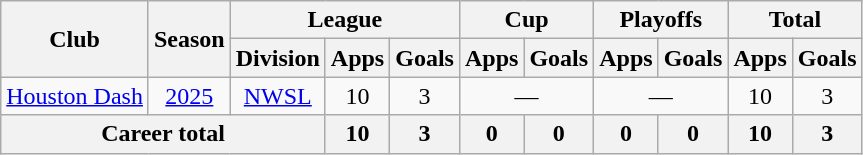<table class="wikitable" style="text-align: center;">
<tr>
<th rowspan="2">Club</th>
<th rowspan="2">Season</th>
<th colspan="3">League</th>
<th colspan="2">Cup</th>
<th colspan="2">Playoffs</th>
<th colspan="2">Total</th>
</tr>
<tr>
<th>Division</th>
<th>Apps</th>
<th>Goals</th>
<th>Apps</th>
<th>Goals</th>
<th>Apps</th>
<th>Goals</th>
<th>Apps</th>
<th>Goals</th>
</tr>
<tr>
<td><a href='#'>Houston Dash</a></td>
<td><a href='#'>2025</a></td>
<td><a href='#'>NWSL</a></td>
<td>10</td>
<td>3</td>
<td colspan="2">—</td>
<td colspan="2">—</td>
<td>10</td>
<td>3</td>
</tr>
<tr>
<th colspan="3">Career total</th>
<th>10</th>
<th>3</th>
<th>0</th>
<th>0</th>
<th>0</th>
<th>0</th>
<th>10</th>
<th>3</th>
</tr>
</table>
